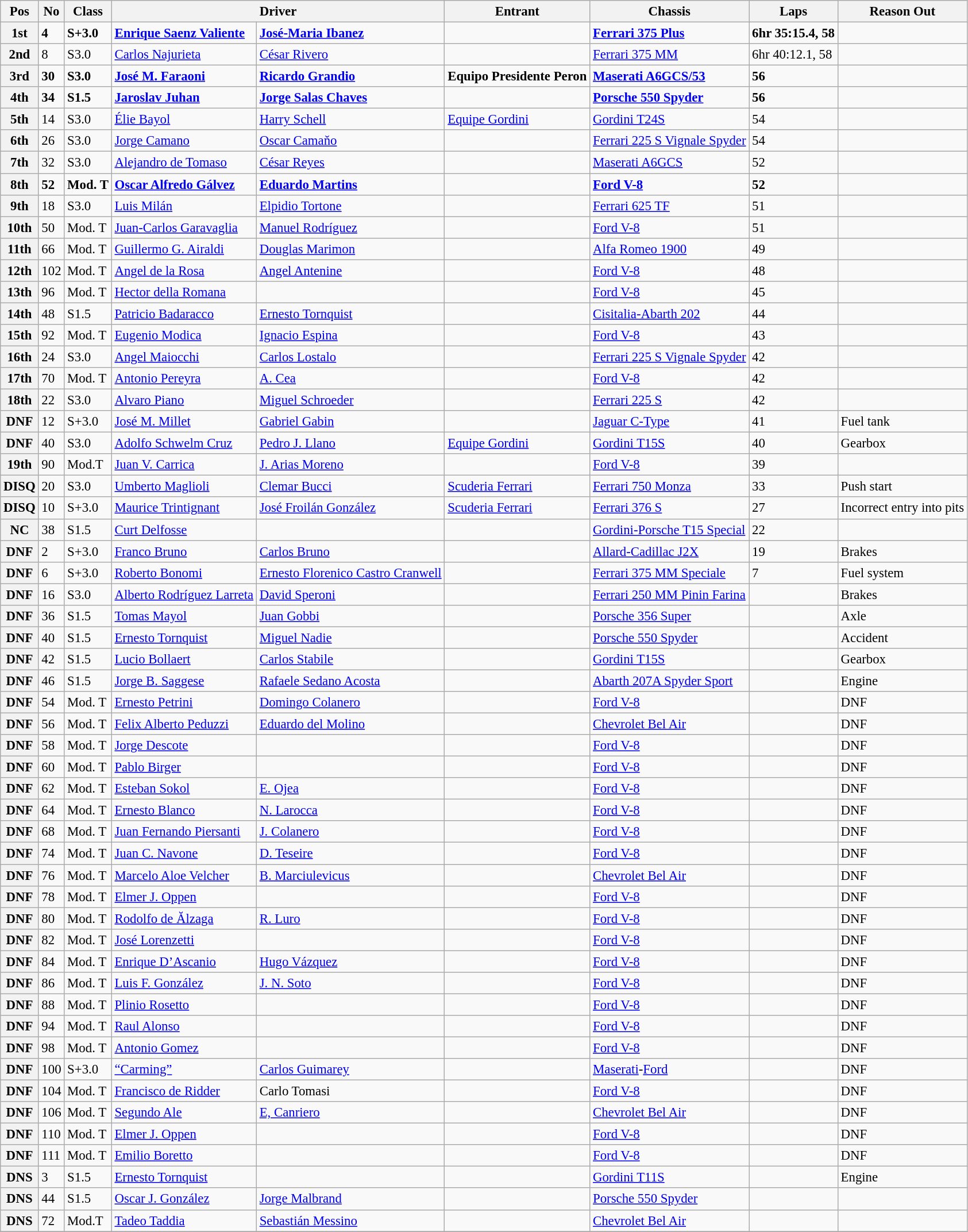<table class="wikitable" style="font-size: 95%;">
<tr>
<th>Pos</th>
<th>No</th>
<th>Class</th>
<th colspan=2>Driver</th>
<th>Entrant</th>
<th>Chassis</th>
<th>Laps</th>
<th>Reason Out</th>
</tr>
<tr>
<th><strong>1st</strong></th>
<td><strong>4</strong></td>
<td><strong>S+3.0</strong></td>
<td> <strong><a href='#'>Enrique Saenz Valiente</a></strong></td>
<td> <strong><a href='#'>José-Maria Ibanez</a></strong></td>
<td></td>
<td><strong><a href='#'>Ferrari 375 Plus</a></strong></td>
<td><strong>6hr 35:15.4, 58</strong></td>
<td></td>
</tr>
<tr>
<th>2nd</th>
<td>8</td>
<td>S3.0</td>
<td> <a href='#'>Carlos Najurieta</a></td>
<td> <a href='#'>César Rivero</a></td>
<td></td>
<td><a href='#'>Ferrari 375 MM</a></td>
<td>6hr 40:12.1, 58</td>
<td></td>
</tr>
<tr>
<th><strong>3rd</strong></th>
<td><strong>30</strong></td>
<td><strong>S3.0</strong></td>
<td> <strong><a href='#'>José M. Faraoni</a></strong></td>
<td> <strong><a href='#'>Ricardo Grandio</a></strong></td>
<td><strong>Equipo Presidente Peron</strong></td>
<td><strong><a href='#'>Maserati A6GCS/53</a></strong></td>
<td><strong>56</strong></td>
<td></td>
</tr>
<tr>
<th><strong>4th</strong></th>
<td><strong>34</strong></td>
<td><strong>S1.5</strong></td>
<td> <strong><a href='#'>Jaroslav Juhan</a></strong></td>
<td> <strong><a href='#'>Jorge Salas Chaves</a></strong></td>
<td></td>
<td><strong><a href='#'>Porsche 550 Spyder</a></strong></td>
<td><strong>56</strong></td>
<td></td>
</tr>
<tr>
<th>5th</th>
<td>14</td>
<td>S3.0</td>
<td> <a href='#'>Élie Bayol</a></td>
<td> <a href='#'>Harry Schell</a></td>
<td><a href='#'>Equipe Gordini</a></td>
<td><a href='#'>Gordini T24S</a></td>
<td>54</td>
<td></td>
</tr>
<tr>
<th>6th</th>
<td>26</td>
<td>S3.0</td>
<td> <a href='#'>Jorge Camano</a></td>
<td> <a href='#'>Oscar Camaňo</a></td>
<td></td>
<td><a href='#'>Ferrari 225 S Vignale Spyder</a></td>
<td>54</td>
<td></td>
</tr>
<tr>
<th>7th</th>
<td>32</td>
<td>S3.0</td>
<td> <a href='#'>Alejandro de Tomaso</a></td>
<td> <a href='#'>César Reyes</a></td>
<td></td>
<td><a href='#'>Maserati A6GCS</a></td>
<td>52</td>
<td></td>
</tr>
<tr>
<th><strong>8th</strong></th>
<td><strong>52</strong></td>
<td><strong>Mod. T</strong></td>
<td> <strong><a href='#'>Oscar Alfredo Gálvez</a></strong></td>
<td> <strong><a href='#'>Eduardo Martins</a></strong></td>
<td></td>
<td><strong><a href='#'>Ford V-8</a></strong></td>
<td><strong>52</strong></td>
<td></td>
</tr>
<tr>
<th>9th</th>
<td>18</td>
<td>S3.0</td>
<td> <a href='#'>Luis Milán</a></td>
<td> <a href='#'>Elpidio Tortone</a></td>
<td></td>
<td><a href='#'>Ferrari 625 TF</a></td>
<td>51</td>
<td></td>
</tr>
<tr>
<th>10th</th>
<td>50</td>
<td>Mod. T</td>
<td> <a href='#'>Juan-Carlos Garavaglia</a></td>
<td> <a href='#'>Manuel Rodríguez</a></td>
<td></td>
<td><a href='#'>Ford V-8</a></td>
<td>51</td>
<td></td>
</tr>
<tr>
<th>11th</th>
<td>66</td>
<td>Mod. T</td>
<td> <a href='#'>Guillermo G. Airaldi</a></td>
<td> <a href='#'>Douglas Marimon</a></td>
<td></td>
<td><a href='#'>Alfa Romeo 1900</a></td>
<td>49</td>
<td></td>
</tr>
<tr>
<th>12th</th>
<td>102</td>
<td>Mod. T</td>
<td> <a href='#'>Angel de la Rosa</a></td>
<td> <a href='#'>Angel Antenine</a></td>
<td></td>
<td><a href='#'>Ford V-8</a></td>
<td>48</td>
<td></td>
</tr>
<tr>
<th>13th</th>
<td>96</td>
<td>Mod. T</td>
<td> <a href='#'>Hector della Romana</a></td>
<td></td>
<td></td>
<td><a href='#'>Ford V-8</a></td>
<td>45</td>
<td></td>
</tr>
<tr>
<th>14th</th>
<td>48</td>
<td>S1.5</td>
<td> <a href='#'>Patricio Badaracco</a></td>
<td> <a href='#'>Ernesto Tornquist</a></td>
<td></td>
<td><a href='#'>Cisitalia-Abarth 202</a></td>
<td>44</td>
<td></td>
</tr>
<tr>
<th>15th</th>
<td>92</td>
<td>Mod. T</td>
<td> <a href='#'>Eugenio Modica</a></td>
<td> <a href='#'>Ignacio Espina</a></td>
<td></td>
<td><a href='#'>Ford V-8</a></td>
<td>43</td>
<td></td>
</tr>
<tr>
<th>16th</th>
<td>24</td>
<td>S3.0</td>
<td> <a href='#'>Angel Maiocchi</a></td>
<td> <a href='#'>Carlos Lostalo</a></td>
<td></td>
<td><a href='#'>Ferrari 225 S Vignale Spyder</a></td>
<td>42</td>
<td></td>
</tr>
<tr>
<th>17th</th>
<td>70</td>
<td>Mod. T</td>
<td> <a href='#'>Antonio Pereyra</a></td>
<td> <a href='#'>A. Cea</a></td>
<td></td>
<td><a href='#'>Ford V-8</a></td>
<td>42</td>
<td></td>
</tr>
<tr>
<th>18th</th>
<td>22</td>
<td>S3.0</td>
<td> <a href='#'>Alvaro Piano</a></td>
<td> <a href='#'>Miguel Schroeder</a></td>
<td></td>
<td><a href='#'>Ferrari 225 S</a></td>
<td>42</td>
<td></td>
</tr>
<tr>
<th>DNF</th>
<td>12</td>
<td>S+3.0</td>
<td> <a href='#'>José M. Millet</a></td>
<td> <a href='#'>Gabriel Gabin</a></td>
<td></td>
<td><a href='#'>Jaguar C-Type</a></td>
<td>41</td>
<td>Fuel tank</td>
</tr>
<tr>
<th>DNF</th>
<td>40</td>
<td>S3.0</td>
<td> <a href='#'>Adolfo Schwelm Cruz</a></td>
<td> <a href='#'>Pedro J. Llano</a></td>
<td><a href='#'>Equipe Gordini</a></td>
<td><a href='#'>Gordini T15S</a></td>
<td>40</td>
<td>Gearbox</td>
</tr>
<tr>
<th>19th</th>
<td>90</td>
<td>Mod.T</td>
<td> <a href='#'>Juan V. Carrica</a></td>
<td> <a href='#'>J. Arias Moreno</a></td>
<td></td>
<td><a href='#'>Ford V-8</a></td>
<td>39</td>
<td></td>
</tr>
<tr>
<th>DISQ</th>
<td>20</td>
<td>S3.0</td>
<td> <a href='#'>Umberto Maglioli</a></td>
<td> <a href='#'>Clemar Bucci</a></td>
<td><a href='#'>Scuderia Ferrari</a></td>
<td><a href='#'>Ferrari 750 Monza</a></td>
<td>33</td>
<td>Push start</td>
</tr>
<tr>
<th>DISQ</th>
<td>10</td>
<td>S+3.0</td>
<td> <a href='#'>Maurice Trintignant</a></td>
<td> <a href='#'>José Froilán González</a></td>
<td><a href='#'>Scuderia Ferrari</a></td>
<td><a href='#'>Ferrari 376 S</a></td>
<td>27</td>
<td>Incorrect entry into pits</td>
</tr>
<tr>
<th>NC</th>
<td>38</td>
<td>S1.5</td>
<td> <a href='#'>Curt Delfosse</a></td>
<td></td>
<td></td>
<td><a href='#'>Gordini-Porsche T15 Special</a></td>
<td>22</td>
<td></td>
</tr>
<tr>
<th>DNF</th>
<td>2</td>
<td>S+3.0</td>
<td> <a href='#'>Franco Bruno</a></td>
<td> <a href='#'>Carlos Bruno</a></td>
<td></td>
<td><a href='#'>Allard-Cadillac J2X</a></td>
<td>19</td>
<td>Brakes</td>
</tr>
<tr>
<th>DNF</th>
<td>6</td>
<td>S+3.0</td>
<td> <a href='#'>Roberto Bonomi</a></td>
<td> <a href='#'>Ernesto Florenico Castro Cranwell</a></td>
<td></td>
<td><a href='#'>Ferrari 375 MM Speciale</a></td>
<td>7</td>
<td>Fuel system</td>
</tr>
<tr>
<th>DNF</th>
<td>16</td>
<td>S3.0</td>
<td> <a href='#'>Alberto Rodríguez Larreta</a></td>
<td> <a href='#'>David Speroni</a></td>
<td></td>
<td><a href='#'>Ferrari 250 MM Pinin Farina</a></td>
<td></td>
<td>Brakes</td>
</tr>
<tr>
<th>DNF</th>
<td>36</td>
<td>S1.5</td>
<td> <a href='#'>Tomas Mayol</a></td>
<td> <a href='#'>Juan Gobbi</a></td>
<td></td>
<td><a href='#'>Porsche 356 Super</a></td>
<td></td>
<td>Axle</td>
</tr>
<tr>
<th>DNF</th>
<td>40</td>
<td>S1.5</td>
<td> <a href='#'>Ernesto Tornquist</a></td>
<td> <a href='#'>Miguel Nadie</a></td>
<td></td>
<td><a href='#'>Porsche 550 Spyder</a></td>
<td></td>
<td>Accident</td>
</tr>
<tr>
<th>DNF</th>
<td>42</td>
<td>S1.5</td>
<td> <a href='#'>Lucio Bollaert</a></td>
<td> <a href='#'>Carlos Stabile</a></td>
<td></td>
<td><a href='#'>Gordini T15S</a></td>
<td></td>
<td>Gearbox</td>
</tr>
<tr>
<th>DNF</th>
<td>46</td>
<td>S1.5</td>
<td> <a href='#'>Jorge B. Saggese</a></td>
<td> <a href='#'>Rafaele Sedano Acosta</a></td>
<td></td>
<td><a href='#'>Abarth 207A Spyder Sport</a></td>
<td></td>
<td>Engine</td>
</tr>
<tr>
<th>DNF</th>
<td>54</td>
<td>Mod. T</td>
<td> <a href='#'>Ernesto Petrini</a></td>
<td> <a href='#'>Domingo Colanero</a></td>
<td></td>
<td><a href='#'>Ford V-8</a></td>
<td></td>
<td>DNF</td>
</tr>
<tr>
<th>DNF</th>
<td>56</td>
<td>Mod. T</td>
<td> <a href='#'>Felix Alberto Peduzzi</a></td>
<td> <a href='#'>Eduardo del Molino</a></td>
<td></td>
<td><a href='#'>Chevrolet Bel Air</a></td>
<td></td>
<td>DNF</td>
</tr>
<tr>
<th>DNF</th>
<td>58</td>
<td>Mod. T</td>
<td> <a href='#'>Jorge Descote</a></td>
<td></td>
<td></td>
<td><a href='#'>Ford V-8</a></td>
<td></td>
<td>DNF</td>
</tr>
<tr>
<th>DNF</th>
<td>60</td>
<td>Mod. T</td>
<td> <a href='#'>Pablo Birger</a></td>
<td></td>
<td></td>
<td><a href='#'>Ford V-8</a></td>
<td></td>
<td>DNF</td>
</tr>
<tr>
<th>DNF</th>
<td>62</td>
<td>Mod. T</td>
<td> <a href='#'>Esteban Sokol</a></td>
<td> <a href='#'>E. Ojea</a></td>
<td></td>
<td><a href='#'>Ford V-8</a></td>
<td></td>
<td>DNF</td>
</tr>
<tr>
<th>DNF</th>
<td>64</td>
<td>Mod. T</td>
<td> <a href='#'>Ernesto Blanco</a></td>
<td> <a href='#'>N. Larocca</a></td>
<td></td>
<td><a href='#'>Ford V-8</a></td>
<td></td>
<td>DNF</td>
</tr>
<tr>
<th>DNF</th>
<td>68</td>
<td>Mod. T</td>
<td> <a href='#'>Juan Fernando Piersanti</a></td>
<td> <a href='#'>J. Colanero</a></td>
<td></td>
<td><a href='#'>Ford V-8</a></td>
<td></td>
<td>DNF</td>
</tr>
<tr>
<th>DNF</th>
<td>74</td>
<td>Mod. T</td>
<td> <a href='#'>Juan C. Navone</a></td>
<td> <a href='#'>D. Teseire</a></td>
<td></td>
<td><a href='#'>Ford V-8</a></td>
<td></td>
<td>DNF</td>
</tr>
<tr>
<th>DNF</th>
<td>76</td>
<td>Mod. T</td>
<td> <a href='#'>Marcelo Aloe Velcher</a></td>
<td> <a href='#'>B. Marciulevicus</a></td>
<td></td>
<td><a href='#'>Chevrolet Bel Air</a></td>
<td></td>
<td>DNF</td>
</tr>
<tr>
<th>DNF</th>
<td>78</td>
<td>Mod. T</td>
<td> <a href='#'>Elmer J. Oppen</a></td>
<td></td>
<td></td>
<td><a href='#'>Ford V-8</a></td>
<td></td>
<td>DNF</td>
</tr>
<tr>
<th>DNF</th>
<td>80</td>
<td>Mod. T</td>
<td> <a href='#'>Rodolfo de Ălzaga</a></td>
<td> <a href='#'>R. Luro</a></td>
<td></td>
<td><a href='#'>Ford V-8</a></td>
<td></td>
<td>DNF</td>
</tr>
<tr>
<th>DNF</th>
<td>82</td>
<td>Mod. T</td>
<td> <a href='#'>José Lorenzetti</a></td>
<td></td>
<td></td>
<td><a href='#'>Ford V-8</a></td>
<td></td>
<td>DNF</td>
</tr>
<tr>
<th>DNF</th>
<td>84</td>
<td>Mod. T</td>
<td> <a href='#'>Enrique D’Ascanio</a></td>
<td> <a href='#'>Hugo Vázquez</a></td>
<td></td>
<td><a href='#'>Ford V-8</a></td>
<td></td>
<td>DNF</td>
</tr>
<tr>
<th>DNF</th>
<td>86</td>
<td>Mod. T</td>
<td> <a href='#'>Luis F. González</a></td>
<td> <a href='#'>J. N. Soto</a></td>
<td></td>
<td><a href='#'>Ford V-8</a></td>
<td></td>
<td>DNF</td>
</tr>
<tr>
<th>DNF</th>
<td>88</td>
<td>Mod. T</td>
<td> <a href='#'>Plinio Rosetto</a></td>
<td></td>
<td></td>
<td><a href='#'>Ford V-8</a></td>
<td></td>
<td>DNF</td>
</tr>
<tr>
<th>DNF</th>
<td>94</td>
<td>Mod. T</td>
<td> <a href='#'>Raul Alonso</a></td>
<td></td>
<td></td>
<td><a href='#'>Ford V-8</a></td>
<td></td>
<td>DNF</td>
</tr>
<tr>
<th>DNF</th>
<td>98</td>
<td>Mod. T</td>
<td> <a href='#'>Antonio Gomez</a></td>
<td></td>
<td></td>
<td><a href='#'>Ford V-8</a></td>
<td></td>
<td>DNF</td>
</tr>
<tr>
<th>DNF</th>
<td>100</td>
<td>S+3.0</td>
<td> <a href='#'>“Carming”</a></td>
<td> <a href='#'>Carlos Guimarey</a></td>
<td></td>
<td><a href='#'>Maserati</a>-<a href='#'>Ford</a></td>
<td></td>
<td>DNF</td>
</tr>
<tr>
<th>DNF</th>
<td>104</td>
<td>Mod. T</td>
<td> <a href='#'>Francisco de Ridder</a></td>
<td> Carlo Tomasi</td>
<td></td>
<td><a href='#'>Ford V-8</a></td>
<td></td>
<td>DNF</td>
</tr>
<tr>
<th>DNF</th>
<td>106</td>
<td>Mod. T</td>
<td> <a href='#'>Segundo Ale</a></td>
<td> <a href='#'>E, Canriero</a></td>
<td></td>
<td><a href='#'>Chevrolet Bel Air</a></td>
<td></td>
<td>DNF</td>
</tr>
<tr>
<th>DNF</th>
<td>110</td>
<td>Mod. T</td>
<td> <a href='#'>Elmer J. Oppen</a></td>
<td></td>
<td></td>
<td><a href='#'>Ford V-8</a></td>
<td></td>
<td>DNF</td>
</tr>
<tr>
<th>DNF</th>
<td>111</td>
<td>Mod. T</td>
<td> <a href='#'>Emilio Boretto</a></td>
<td></td>
<td></td>
<td><a href='#'>Ford V-8</a></td>
<td></td>
<td>DNF</td>
</tr>
<tr>
<th>DNS</th>
<td>3</td>
<td>S1.5</td>
<td> <a href='#'>Ernesto Tornquist</a></td>
<td></td>
<td></td>
<td><a href='#'>Gordini T11S</a></td>
<td></td>
<td>Engine</td>
</tr>
<tr>
<th>DNS</th>
<td>44</td>
<td>S1.5</td>
<td> <a href='#'>Oscar J. González</a></td>
<td> <a href='#'>Jorge Malbrand</a></td>
<td></td>
<td><a href='#'>Porsche 550 Spyder</a></td>
<td></td>
<td></td>
</tr>
<tr>
<th>DNS</th>
<td>72</td>
<td>Mod.T</td>
<td> <a href='#'>Tadeo Taddia</a></td>
<td> <a href='#'>Sebastián Messino</a></td>
<td></td>
<td><a href='#'>Chevrolet Bel Air</a></td>
<td></td>
<td></td>
</tr>
<tr>
</tr>
</table>
